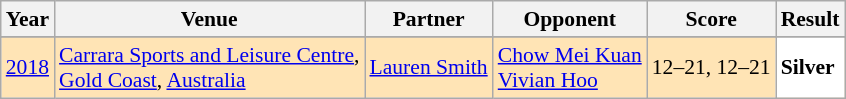<table class="sortable wikitable" style="font-size: 90%;">
<tr>
<th>Year</th>
<th>Venue</th>
<th>Partner</th>
<th>Opponent</th>
<th>Score</th>
<th>Result</th>
</tr>
<tr>
</tr>
<tr style="background:#FFE4B5">
<td align="center"><a href='#'>2018</a></td>
<td align="left"><a href='#'>Carrara Sports and Leisure Centre</a>,<br><a href='#'>Gold Coast</a>, <a href='#'>Australia</a></td>
<td align="left"> <a href='#'>Lauren Smith</a></td>
<td align="left"> <a href='#'>Chow Mei Kuan</a> <br>  <a href='#'>Vivian Hoo</a></td>
<td align="left">12–21, 12–21</td>
<td style="text-align:left; background:white"> <strong>Silver</strong></td>
</tr>
</table>
